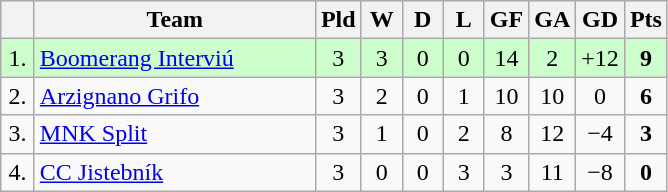<table class=wikitable style="text-align:center">
<tr>
<th width=15></th>
<th width=180>Team</th>
<th width=20>Pld</th>
<th width=20>W</th>
<th width=20>D</th>
<th width=20>L</th>
<th width=20>GF</th>
<th width=20>GA</th>
<th width=20>GD</th>
<th width=20>Pts</th>
</tr>
<tr bgcolor=#ccffcc>
<td>1.</td>
<td align=left> <a href='#'>Boomerang Interviú</a></td>
<td>3</td>
<td>3</td>
<td>0</td>
<td>0</td>
<td>14</td>
<td>2</td>
<td>+12</td>
<td><strong>9</strong></td>
</tr>
<tr>
<td>2.</td>
<td align=left> <a href='#'>Arzignano Grifo</a></td>
<td>3</td>
<td>2</td>
<td>0</td>
<td>1</td>
<td>10</td>
<td>10</td>
<td>0</td>
<td><strong>6</strong></td>
</tr>
<tr>
<td>3.</td>
<td align=left> <a href='#'>MNK Split</a></td>
<td>3</td>
<td>1</td>
<td>0</td>
<td>2</td>
<td>8</td>
<td>12</td>
<td>−4</td>
<td><strong>3</strong></td>
</tr>
<tr>
<td>4.</td>
<td align=left> <a href='#'>CC Jistebník</a></td>
<td>3</td>
<td>0</td>
<td>0</td>
<td>3</td>
<td>3</td>
<td>11</td>
<td>−8</td>
<td><strong>0</strong></td>
</tr>
</table>
